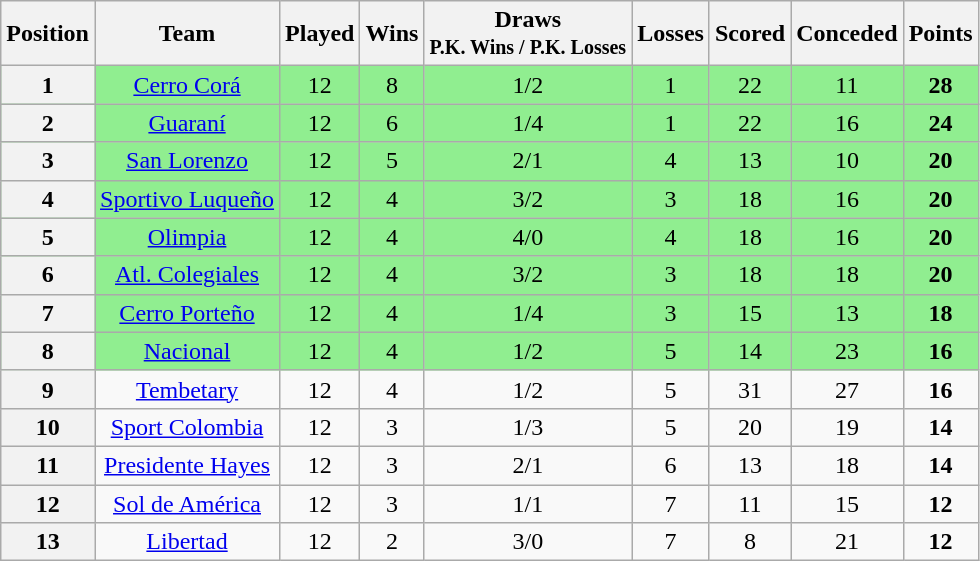<table class="wikitable" style="text-align:center">
<tr>
<th>Position</th>
<th>Team</th>
<th>Played</th>
<th>Wins</th>
<th>Draws<br><small>P.K. Wins / P.K. Losses</small></th>
<th>Losses</th>
<th>Scored</th>
<th>Conceded</th>
<th>Points</th>
</tr>
<tr bgcolor="lightgreen">
<th>1</th>
<td><a href='#'>Cerro Corá</a></td>
<td>12</td>
<td>8</td>
<td>1/2</td>
<td>1</td>
<td>22</td>
<td>11</td>
<td><strong>28</strong></td>
</tr>
<tr bgcolor="lightgreen">
<th>2</th>
<td><a href='#'>Guaraní</a></td>
<td>12</td>
<td>6</td>
<td>1/4</td>
<td>1</td>
<td>22</td>
<td>16</td>
<td><strong>24</strong></td>
</tr>
<tr bgcolor="lightgreen">
<th>3</th>
<td><a href='#'>San Lorenzo</a></td>
<td>12</td>
<td>5</td>
<td>2/1</td>
<td>4</td>
<td>13</td>
<td>10</td>
<td><strong>20</strong></td>
</tr>
<tr bgcolor="lightgreen">
<th>4</th>
<td><a href='#'>Sportivo Luqueño</a></td>
<td>12</td>
<td>4</td>
<td>3/2</td>
<td>3</td>
<td>18</td>
<td>16</td>
<td><strong>20</strong></td>
</tr>
<tr bgcolor="lightgreen">
<th>5</th>
<td><a href='#'>Olimpia</a></td>
<td>12</td>
<td>4</td>
<td>4/0</td>
<td>4</td>
<td>18</td>
<td>16</td>
<td><strong>20</strong></td>
</tr>
<tr bgcolor="lightgreen">
<th>6</th>
<td><a href='#'>Atl. Colegiales</a></td>
<td>12</td>
<td>4</td>
<td>3/2</td>
<td>3</td>
<td>18</td>
<td>18</td>
<td><strong>20</strong></td>
</tr>
<tr bgcolor="lightgreen">
<th>7</th>
<td><a href='#'>Cerro Porteño</a></td>
<td>12</td>
<td>4</td>
<td>1/4</td>
<td>3</td>
<td>15</td>
<td>13</td>
<td><strong>18</strong></td>
</tr>
<tr bgcolor="lightgreen">
<th>8</th>
<td><a href='#'>Nacional</a></td>
<td>12</td>
<td>4</td>
<td>1/2</td>
<td>5</td>
<td>14</td>
<td>23</td>
<td><strong>16</strong></td>
</tr>
<tr>
<th>9</th>
<td><a href='#'>Tembetary</a></td>
<td>12</td>
<td>4</td>
<td>1/2</td>
<td>5</td>
<td>31</td>
<td>27</td>
<td><strong>16</strong></td>
</tr>
<tr>
<th>10</th>
<td><a href='#'>Sport Colombia</a></td>
<td>12</td>
<td>3</td>
<td>1/3</td>
<td>5</td>
<td>20</td>
<td>19</td>
<td><strong>14</strong></td>
</tr>
<tr>
<th>11</th>
<td><a href='#'>Presidente Hayes</a></td>
<td>12</td>
<td>3</td>
<td>2/1</td>
<td>6</td>
<td>13</td>
<td>18</td>
<td><strong>14</strong></td>
</tr>
<tr>
<th>12</th>
<td><a href='#'>Sol de América</a></td>
<td>12</td>
<td>3</td>
<td>1/1</td>
<td>7</td>
<td>11</td>
<td>15</td>
<td><strong>12</strong></td>
</tr>
<tr>
<th>13</th>
<td><a href='#'>Libertad</a></td>
<td>12</td>
<td>2</td>
<td>3/0</td>
<td>7</td>
<td>8</td>
<td>21</td>
<td><strong>12</strong></td>
</tr>
</table>
